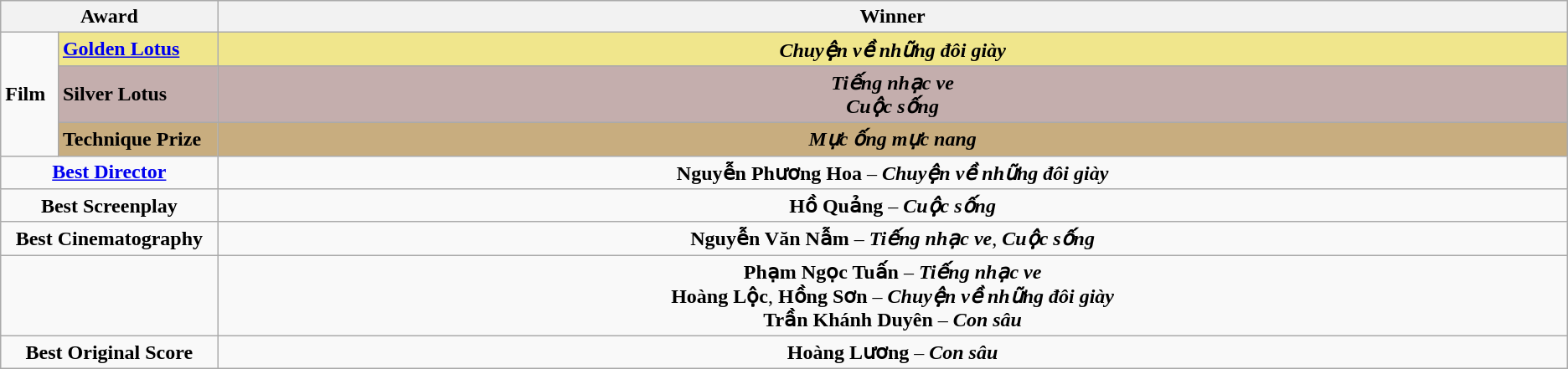<table class=wikitable>
<tr>
<th width="12%" colspan="2">Award</th>
<th width="76%">Winner</th>
</tr>
<tr>
<td rowspan="3"><strong>Film</strong></td>
<td style="background:#F0E68C"><strong><a href='#'>Golden Lotus</a></strong></td>
<td style="background:#F0E68C" align=center><strong><em>Chuyện về những đôi giày</em></strong></td>
</tr>
<tr>
<td style="background:#C4AEAD"><strong>Silver Lotus</strong></td>
<td style="background:#C4AEAD" align=center><strong><em>Tiếng nhạc ve</em></strong><br><strong><em>Cuộc sống</em></strong></td>
</tr>
<tr>
<td style="background:#C8AD7F"><strong>Technique Prize</strong></td>
<td style="background:#C8AD7F" align=center><strong><em>Mực ống mực nang</em></strong></td>
</tr>
<tr>
<td colspan="2" align=center><strong><a href='#'>Best Director</a></strong></td>
<td align=center><strong>Nguyễn Phương Hoa</strong> – <strong><em>Chuyện về những đôi giày</em></strong></td>
</tr>
<tr>
<td colspan="2" align=center><strong>Best Screenplay</strong></td>
<td align=center><strong>Hồ Quảng</strong> – <strong><em>Cuộc sống</em></strong></td>
</tr>
<tr>
<td colspan="2" align=center><strong>Best Cinematography</strong></td>
<td align=center><strong>Nguyễn Văn Nẫm</strong> – <strong><em>Tiếng nhạc ve</em></strong>, <strong><em>Cuộc sống</em></strong></td>
</tr>
<tr>
<td colspan="2" align=center><strong></strong></td>
<td align=center><strong>Phạm Ngọc Tuấn</strong> – <strong><em>Tiếng nhạc ve</em></strong><br><strong>Hoàng Lộc</strong>, <strong>Hồng Sơn</strong> – <strong><em>Chuyện về những đôi giày</em></strong><br><strong>Trần Khánh Duyên</strong> – <strong><em>Con sâu</em></strong></td>
</tr>
<tr>
<td colspan="2" align=center><strong>Best Original Score</strong></td>
<td align=center><strong>Hoàng Lương</strong> – <strong><em>Con sâu</em></strong></td>
</tr>
</table>
